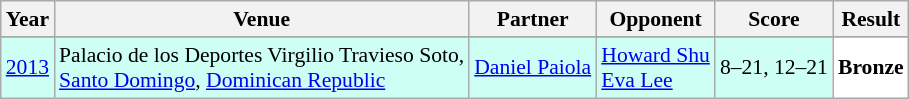<table class="sortable wikitable" style="font-size: 90%;">
<tr>
<th>Year</th>
<th>Venue</th>
<th>Partner</th>
<th>Opponent</th>
<th>Score</th>
<th>Result</th>
</tr>
<tr>
</tr>
<tr style="background:#CDFFF4">
<td align="center"><a href='#'>2013</a></td>
<td align="left">Palacio de los Deportes Virgilio Travieso Soto,<br> <a href='#'>Santo Domingo</a>, <a href='#'>Dominican Republic</a></td>
<td align="left"> <a href='#'>Daniel Paiola</a></td>
<td align="left"> <a href='#'>Howard Shu</a><br> <a href='#'>Eva Lee</a></td>
<td align="center">8–21, 12–21</td>
<td style="text-align:left; background:white"> <strong>Bronze</strong></td>
</tr>
</table>
